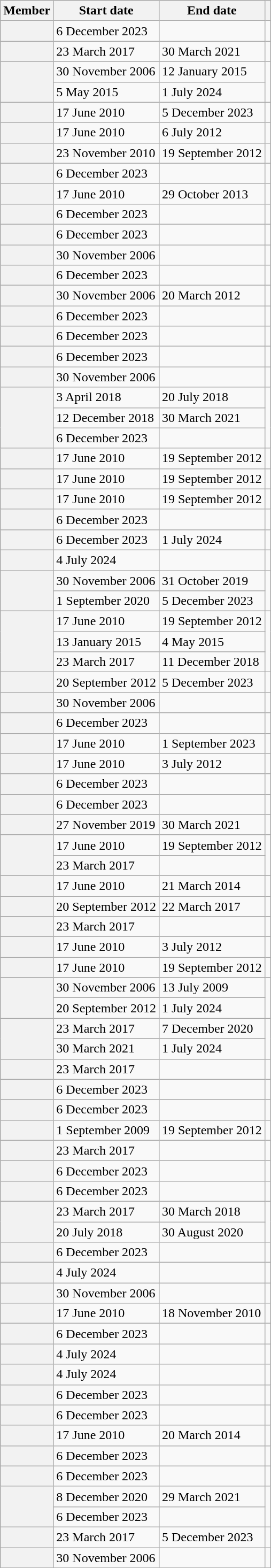<table class="wikitable sortable">
<tr>
<th scope="col">Member</th>
<th scope="col">Start date</th>
<th scope="col">End date</th>
<th scope="col" class="unsortable"></th>
</tr>
<tr>
<th scope="row"></th>
<td>6 December 2023</td>
<td></td>
<td></td>
</tr>
<tr>
<th scope="row"></th>
<td>23 March 2017</td>
<td>30 March 2021</td>
<td></td>
</tr>
<tr>
<th scope="rowgroup" rowspan="2"></th>
<td>30 November 2006</td>
<td>12 January 2015</td>
<td rowspan="2"></td>
</tr>
<tr>
<td>5 May 2015</td>
<td>1 July 2024</td>
</tr>
<tr>
<th scope="row"></th>
<td>17 June 2010</td>
<td>5 December 2023</td>
<td></td>
</tr>
<tr>
<th scope="row"></th>
<td>17 June 2010</td>
<td>6 July 2012</td>
<td></td>
</tr>
<tr>
<th scope="row"></th>
<td>23 November 2010</td>
<td>19 September 2012</td>
<td></td>
</tr>
<tr>
<th scope="row"></th>
<td>6 December 2023</td>
<td></td>
<td></td>
</tr>
<tr>
<th scope="row"></th>
<td>17 June 2010</td>
<td>29 October 2013</td>
<td></td>
</tr>
<tr>
<th scope="row"></th>
<td>6 December 2023</td>
<td></td>
<td></td>
</tr>
<tr>
<th scope="row"></th>
<td>6 December 2023</td>
<td></td>
<td></td>
</tr>
<tr>
<th scope="row"></th>
<td>30 November 2006</td>
<td></td>
<td></td>
</tr>
<tr>
<th scope="row"></th>
<td>6 December 2023</td>
<td></td>
<td></td>
</tr>
<tr>
<th scope="row"></th>
<td>30 November 2006</td>
<td>20 March 2012</td>
<td></td>
</tr>
<tr>
<th scope="row"></th>
<td>6 December 2023</td>
<td></td>
<td></td>
</tr>
<tr>
<th scope="row"></th>
<td>6 December 2023</td>
<td></td>
<td></td>
</tr>
<tr>
<th scope="row"></th>
<td>6 December 2023</td>
<td></td>
<td></td>
</tr>
<tr>
<th scope="row"></th>
<td>30 November 2006</td>
<td></td>
<td></td>
</tr>
<tr>
<th scope="rowgroup" rowspan="3"></th>
<td>3 April 2018</td>
<td>20 July 2018</td>
<td rowspan="3"></td>
</tr>
<tr>
<td>12 December 2018</td>
<td>30 March 2021</td>
</tr>
<tr>
<td>6 December 2023</td>
<td></td>
</tr>
<tr>
<th scope="row"></th>
<td>17 June 2010</td>
<td>19 September 2012</td>
<td></td>
</tr>
<tr>
<th scope="row"></th>
<td>17 June 2010</td>
<td>19 September 2012</td>
<td></td>
</tr>
<tr>
<th scope="row"></th>
<td>17 June 2010</td>
<td>19 September 2012</td>
<td></td>
</tr>
<tr>
<th scope="row"></th>
<td>6 December 2023</td>
<td></td>
<td></td>
</tr>
<tr>
<th scope="row"></th>
<td>6 December 2023</td>
<td>1 July 2024</td>
<td></td>
</tr>
<tr>
<th scope="row"></th>
<td>4 July 2024</td>
<td></td>
<td></td>
</tr>
<tr>
<th scope="rowgroup" rowspan="2"></th>
<td>30 November 2006</td>
<td>31 October 2019</td>
<td rowspan="2"></td>
</tr>
<tr>
<td>1 September 2020</td>
<td>5 December 2023</td>
</tr>
<tr>
<th scope="rowgroup" rowspan="3"></th>
<td>17 June 2010</td>
<td>19 September 2012</td>
<td rowspan="3"></td>
</tr>
<tr>
<td>13 January 2015</td>
<td>4 May 2015</td>
</tr>
<tr>
<td>23 March 2017</td>
<td>11 December 2018</td>
</tr>
<tr>
<th scope="row"></th>
<td>20 September 2012</td>
<td>5 December 2023</td>
<td></td>
</tr>
<tr>
<th scope="row"></th>
<td>30 November 2006</td>
<td></td>
<td></td>
</tr>
<tr>
<th scope="row"></th>
<td>6 December 2023</td>
<td></td>
<td></td>
</tr>
<tr>
<th scope="row"></th>
<td>17 June 2010</td>
<td>1 September 2023</td>
<td></td>
</tr>
<tr>
<th scope="row"></th>
<td>17 June 2010</td>
<td>3 July 2012</td>
<td></td>
</tr>
<tr>
<th scope="row"></th>
<td>6 December 2023</td>
<td></td>
<td></td>
</tr>
<tr>
<th scope="row"></th>
<td>6 December 2023</td>
<td></td>
<td></td>
</tr>
<tr>
<th scope="row"></th>
<td>27 November 2019</td>
<td>30 March 2021</td>
<td></td>
</tr>
<tr>
<th scope="rowgroup" rowspan="2"></th>
<td>17 June 2010</td>
<td>19 September 2012</td>
<td rowspan="2"></td>
</tr>
<tr>
<td>23 March 2017</td>
<td></td>
</tr>
<tr>
<th scope="row"></th>
<td>17 June 2010</td>
<td>21 March 2014</td>
<td></td>
</tr>
<tr>
<th scope="row"></th>
<td>20 September 2012</td>
<td>22 March 2017</td>
<td></td>
</tr>
<tr>
<th scope="row"></th>
<td>23 March 2017</td>
<td></td>
<td></td>
</tr>
<tr>
<th scope="row"></th>
<td>17 June 2010</td>
<td>3 July 2012</td>
<td></td>
</tr>
<tr>
<th scope="row"></th>
<td>17 June 2010</td>
<td>19 September 2012</td>
<td></td>
</tr>
<tr>
<th scope="rowgroup" rowspan="2"></th>
<td>30 November 2006</td>
<td>13 July 2009</td>
<td rowspan="2"></td>
</tr>
<tr>
<td>20 September 2012</td>
<td>1 July 2024</td>
</tr>
<tr>
<th scope="rowgroup" rowspan="2"></th>
<td>23 March 2017</td>
<td>7 December 2020</td>
<td rowspan="2"></td>
</tr>
<tr>
<td>30 March 2021</td>
<td>1 July 2024</td>
</tr>
<tr>
<th scope="row"></th>
<td>23 March 2017</td>
<td></td>
<td></td>
</tr>
<tr>
<th scope="row"></th>
<td>6 December 2023</td>
<td></td>
<td></td>
</tr>
<tr>
<th scope="row"></th>
<td>6 December 2023</td>
<td></td>
<td></td>
</tr>
<tr>
<th scope="row"></th>
<td>1 September 2009</td>
<td>19 September 2012</td>
<td></td>
</tr>
<tr>
<th scope="row"></th>
<td>23 March 2017</td>
<td></td>
<td></td>
</tr>
<tr>
<th scope="row"></th>
<td>6 December 2023</td>
<td></td>
<td></td>
</tr>
<tr>
<th scope="row"></th>
<td>6 December 2023</td>
<td></td>
<td></td>
</tr>
<tr>
<th scope="rowgroup" rowspan="2"></th>
<td>23 March 2017</td>
<td>30 March 2018</td>
<td rowspan="2"></td>
</tr>
<tr>
<td>20 July 2018</td>
<td>30 August 2020</td>
</tr>
<tr>
<th scope="row"></th>
<td>6 December 2023</td>
<td></td>
<td></td>
</tr>
<tr>
<th scope="row"></th>
<td>4 July 2024</td>
<td></td>
<td></td>
</tr>
<tr>
<th scope="row"></th>
<td>30 November 2006</td>
<td></td>
<td></td>
</tr>
<tr>
<th scope="row"></th>
<td>17 June 2010</td>
<td>18 November 2010</td>
<td></td>
</tr>
<tr>
<th scope="row"></th>
<td>6 December 2023</td>
<td></td>
<td></td>
</tr>
<tr>
<th scope="row"></th>
<td>4 July 2024</td>
<td></td>
<td></td>
</tr>
<tr>
<th scope="row"></th>
<td>4 July 2024</td>
<td></td>
<td></td>
</tr>
<tr>
<th scope="row"></th>
<td>6 December 2023</td>
<td></td>
<td></td>
</tr>
<tr>
<th scope="row"></th>
<td>6 December 2023</td>
<td></td>
<td></td>
</tr>
<tr>
<th scope="row"></th>
<td>17 June 2010</td>
<td>20 March 2014</td>
<td></td>
</tr>
<tr>
<th scope="row"></th>
<td>6 December 2023</td>
<td></td>
<td></td>
</tr>
<tr>
<th scope="row"></th>
<td>6 December 2023</td>
<td></td>
<td></td>
</tr>
<tr>
<th scope="rowgroup" rowspan="2"></th>
<td>8 December 2020</td>
<td>29 March 2021</td>
<td rowspan="2"></td>
</tr>
<tr>
<td>6 December 2023</td>
<td></td>
</tr>
<tr>
<th scope="row"></th>
<td>23 March 2017</td>
<td>5 December 2023</td>
<td></td>
</tr>
<tr>
<th scope="row"></th>
<td>30 November 2006</td>
<td></td>
<td></td>
</tr>
</table>
